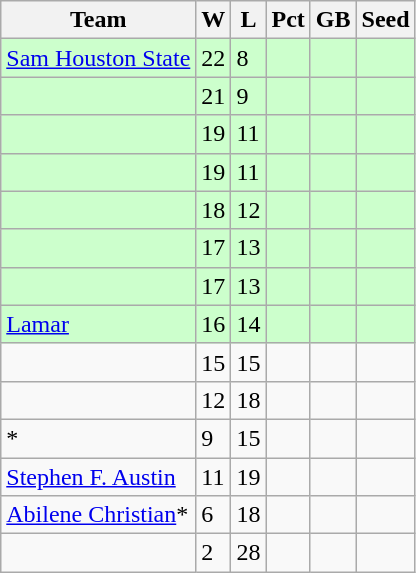<table class=wikitable>
<tr>
<th>Team</th>
<th>W</th>
<th>L</th>
<th>Pct</th>
<th>GB</th>
<th>Seed</th>
</tr>
<tr bgcolor="#ccffcc">
<td><a href='#'>Sam Houston State</a></td>
<td>22</td>
<td>8</td>
<td></td>
<td></td>
<td></td>
</tr>
<tr bgcolor="#ccffcc">
<td></td>
<td>21</td>
<td>9</td>
<td></td>
<td></td>
<td></td>
</tr>
<tr bgcolor="#ccffcc">
<td></td>
<td>19</td>
<td>11</td>
<td></td>
<td></td>
<td></td>
</tr>
<tr bgcolor="#ccffcc">
<td></td>
<td>19</td>
<td>11</td>
<td></td>
<td></td>
<td></td>
</tr>
<tr bgcolor="#ccffcc">
<td></td>
<td>18</td>
<td>12</td>
<td></td>
<td></td>
<td></td>
</tr>
<tr bgcolor="#ccffcc">
<td></td>
<td>17</td>
<td>13</td>
<td></td>
<td></td>
<td></td>
</tr>
<tr bgcolor="#ccffcc">
<td></td>
<td>17</td>
<td>13</td>
<td></td>
<td></td>
<td></td>
</tr>
<tr bgcolor="#ccffcc">
<td><a href='#'>Lamar</a></td>
<td>16</td>
<td>14</td>
<td></td>
<td></td>
<td></td>
</tr>
<tr>
<td></td>
<td>15</td>
<td>15</td>
<td></td>
<td></td>
<td></td>
</tr>
<tr>
<td></td>
<td>12</td>
<td>18</td>
<td></td>
<td></td>
<td></td>
</tr>
<tr>
<td>*</td>
<td>9</td>
<td>15</td>
<td></td>
<td></td>
<td></td>
</tr>
<tr>
<td><a href='#'>Stephen F. Austin</a></td>
<td>11</td>
<td>19</td>
<td></td>
<td></td>
<td></td>
</tr>
<tr>
<td><a href='#'>Abilene Christian</a>*</td>
<td>6</td>
<td>18</td>
<td></td>
<td></td>
<td></td>
</tr>
<tr>
<td></td>
<td>2</td>
<td>28</td>
<td></td>
<td></td>
<td></td>
</tr>
</table>
